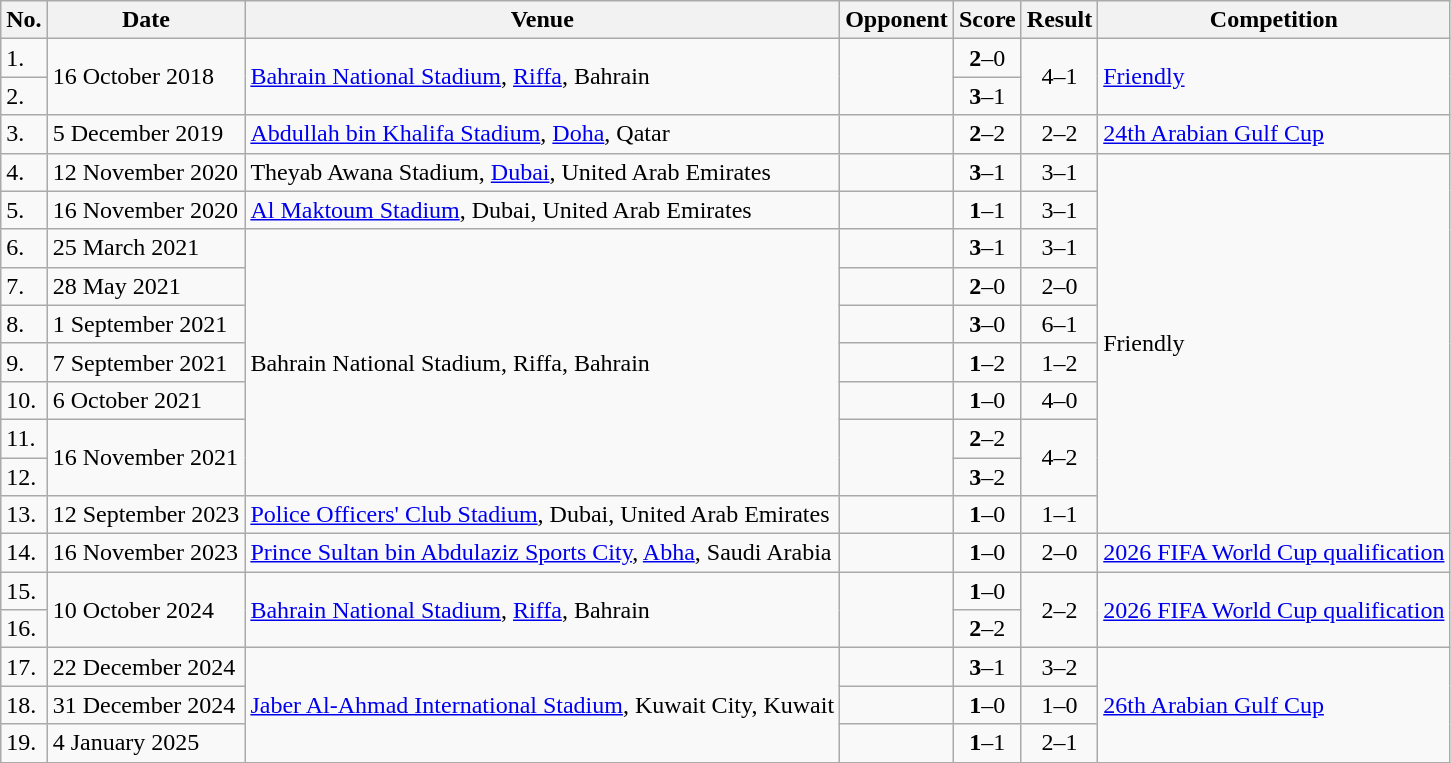<table class="wikitable plainrowheaders">
<tr>
<th>No.</th>
<th>Date</th>
<th>Venue</th>
<th>Opponent</th>
<th>Score</th>
<th>Result</th>
<th>Competition</th>
</tr>
<tr>
<td>1.</td>
<td rowspan="2">16 October 2018</td>
<td rowspan="2"><a href='#'>Bahrain National Stadium</a>, <a href='#'>Riffa</a>, Bahrain</td>
<td rowspan="2"></td>
<td align=center><strong>2</strong>–0</td>
<td rowspan="2" align="center">4–1</td>
<td rowspan="2"><a href='#'>Friendly</a></td>
</tr>
<tr>
<td>2.</td>
<td align=center><strong>3</strong>–1</td>
</tr>
<tr>
<td>3.</td>
<td>5 December 2019</td>
<td><a href='#'>Abdullah bin Khalifa Stadium</a>, <a href='#'>Doha</a>, Qatar</td>
<td></td>
<td align=center><strong>2</strong>–2</td>
<td align=center>2–2</td>
<td><a href='#'>24th Arabian Gulf Cup</a></td>
</tr>
<tr>
<td>4.</td>
<td>12 November 2020</td>
<td>Theyab Awana Stadium, <a href='#'>Dubai</a>, United Arab Emirates</td>
<td></td>
<td align=center><strong>3</strong>–1</td>
<td align=center>3–1</td>
<td rowspan=10>Friendly</td>
</tr>
<tr>
<td>5.</td>
<td>16 November 2020</td>
<td><a href='#'>Al Maktoum Stadium</a>, Dubai, United Arab Emirates</td>
<td></td>
<td align=center><strong>1</strong>–1</td>
<td align=center>3–1</td>
</tr>
<tr>
<td>6.</td>
<td>25 March 2021</td>
<td rowspan="7">Bahrain National Stadium, Riffa, Bahrain</td>
<td></td>
<td align=center><strong>3</strong>–1</td>
<td align=center>3–1</td>
</tr>
<tr>
<td>7.</td>
<td>28 May 2021</td>
<td></td>
<td align=center><strong>2</strong>–0</td>
<td align=center>2–0</td>
</tr>
<tr>
<td>8.</td>
<td>1 September 2021</td>
<td></td>
<td align=center><strong>3</strong>–0</td>
<td align=center>6–1</td>
</tr>
<tr>
<td>9.</td>
<td>7 September 2021</td>
<td></td>
<td align=center><strong>1</strong>–2</td>
<td align=center>1–2</td>
</tr>
<tr>
<td>10.</td>
<td>6 October 2021</td>
<td></td>
<td align=center><strong>1</strong>–0</td>
<td align=center>4–0</td>
</tr>
<tr>
<td>11.</td>
<td rowspan="2">16 November 2021</td>
<td rowspan="2"></td>
<td align=center><strong>2</strong>–2</td>
<td rowspan="2" align="center">4–2</td>
</tr>
<tr>
<td>12.</td>
<td align=center><strong>3</strong>–2</td>
</tr>
<tr>
<td>13.</td>
<td>12 September 2023</td>
<td><a href='#'>Police Officers' Club Stadium</a>, Dubai, United Arab Emirates</td>
<td></td>
<td align=center><strong>1</strong>–0</td>
<td align=center>1–1</td>
</tr>
<tr>
<td>14.</td>
<td>16 November 2023</td>
<td><a href='#'>Prince Sultan bin Abdulaziz Sports City</a>, <a href='#'>Abha</a>, Saudi Arabia</td>
<td></td>
<td align=center><strong>1</strong>–0</td>
<td align="center">2–0</td>
<td><a href='#'>2026 FIFA World Cup qualification</a></td>
</tr>
<tr>
<td>15.</td>
<td rowspan="2">10 October 2024</td>
<td rowspan="2"><a href='#'>Bahrain National Stadium</a>, <a href='#'>Riffa</a>, Bahrain</td>
<td rowspan="2"></td>
<td style="text-align:center"><strong>1</strong>–0</td>
<td rowspan=2 style="text-align:center">2–2</td>
<td rowspan="2"><a href='#'>2026 FIFA World Cup qualification</a></td>
</tr>
<tr>
<td>16.</td>
<td style="text-align:center"><strong>2</strong>–2</td>
</tr>
<tr>
<td>17.</td>
<td>22 December 2024</td>
<td rowspan=3><a href='#'>Jaber Al-Ahmad International Stadium</a>, Kuwait City, Kuwait</td>
<td></td>
<td align="center"><strong>3</strong>–1</td>
<td align="center">3–2</td>
<td rowspan=3><a href='#'>26th Arabian Gulf Cup</a></td>
</tr>
<tr>
<td>18.</td>
<td>31 December 2024</td>
<td></td>
<td align="center"><strong>1</strong>–0</td>
<td align="center">1–0</td>
</tr>
<tr>
<td>19.</td>
<td>4 January 2025</td>
<td></td>
<td align="center"><strong>1</strong>–1</td>
<td align="center">2–1</td>
</tr>
</table>
